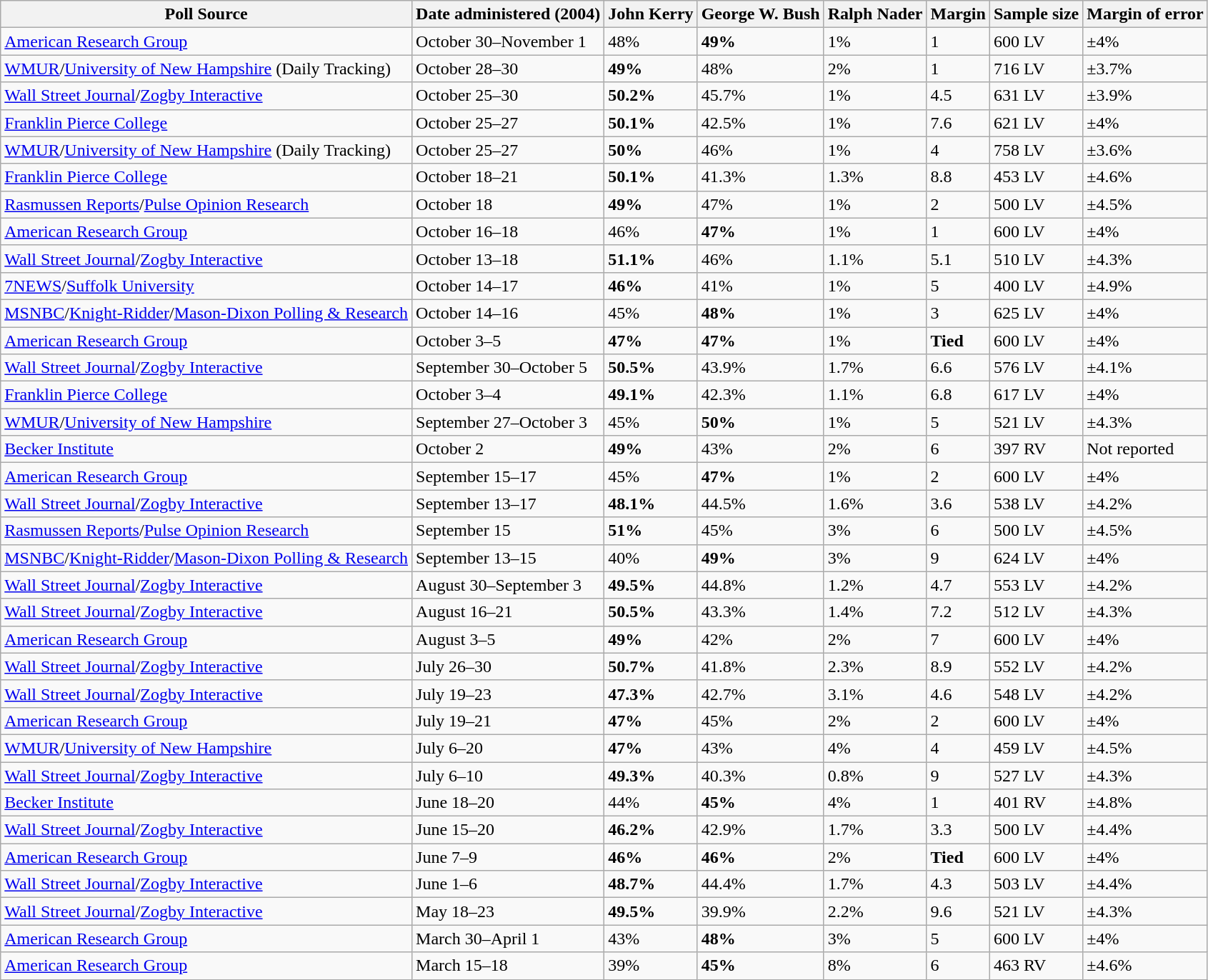<table class="wikitable">
<tr>
<th>Poll Source</th>
<th>Date administered (2004)</th>
<th>John Kerry</th>
<th>George W. Bush</th>
<th>Ralph Nader</th>
<th>Margin</th>
<th>Sample size</th>
<th>Margin of error</th>
</tr>
<tr>
<td><a href='#'>American Research Group</a></td>
<td>October 30–November 1</td>
<td>48%</td>
<td><strong>49%</strong></td>
<td>1%</td>
<td>1</td>
<td>600 LV</td>
<td>±4%</td>
</tr>
<tr>
<td><a href='#'>WMUR</a>/<a href='#'>University of New Hampshire</a> (Daily Tracking)</td>
<td>October 28–30</td>
<td><strong>49%</strong></td>
<td>48%</td>
<td>2%</td>
<td>1</td>
<td>716 LV</td>
<td>±3.7%</td>
</tr>
<tr>
<td><a href='#'>Wall Street Journal</a>/<a href='#'>Zogby Interactive</a></td>
<td>October 25–30</td>
<td><strong>50.2%</strong></td>
<td>45.7%</td>
<td>1%</td>
<td>4.5</td>
<td>631 LV</td>
<td>±3.9%</td>
</tr>
<tr>
<td><a href='#'>Franklin Pierce College</a></td>
<td>October 25–27</td>
<td><strong>50.1%</strong></td>
<td>42.5%</td>
<td>1%</td>
<td>7.6</td>
<td>621 LV</td>
<td>±4%</td>
</tr>
<tr>
<td><a href='#'>WMUR</a>/<a href='#'>University of New Hampshire</a> (Daily Tracking)</td>
<td>October 25–27</td>
<td><strong>50%</strong></td>
<td>46%</td>
<td>1%</td>
<td>4</td>
<td>758 LV</td>
<td>±3.6%</td>
</tr>
<tr>
<td><a href='#'>Franklin Pierce College</a></td>
<td>October 18–21</td>
<td><strong>50.1%</strong></td>
<td>41.3%</td>
<td>1.3%</td>
<td>8.8</td>
<td>453 LV</td>
<td>±4.6%</td>
</tr>
<tr>
<td><a href='#'>Rasmussen Reports</a>/<a href='#'>Pulse Opinion Research</a></td>
<td>October 18</td>
<td><strong>49%</strong></td>
<td>47%</td>
<td>1%</td>
<td>2</td>
<td>500 LV</td>
<td>±4.5%</td>
</tr>
<tr>
<td><a href='#'>American Research Group</a></td>
<td>October 16–18</td>
<td>46%</td>
<td><strong>47%</strong></td>
<td>1%</td>
<td>1</td>
<td>600 LV</td>
<td>±4%</td>
</tr>
<tr>
<td><a href='#'>Wall Street Journal</a>/<a href='#'>Zogby Interactive</a></td>
<td>October 13–18</td>
<td><strong>51.1%</strong></td>
<td>46%</td>
<td>1.1%</td>
<td>5.1</td>
<td>510 LV</td>
<td>±4.3%</td>
</tr>
<tr>
<td><a href='#'>7NEWS</a>/<a href='#'>Suffolk University</a></td>
<td>October 14–17</td>
<td><strong>46%</strong></td>
<td>41%</td>
<td>1%</td>
<td>5</td>
<td>400 LV</td>
<td>±4.9%</td>
</tr>
<tr>
<td><a href='#'>MSNBC</a>/<a href='#'>Knight-Ridder</a>/<a href='#'>Mason-Dixon Polling & Research</a></td>
<td>October 14–16</td>
<td>45%</td>
<td><strong>48%</strong></td>
<td>1%</td>
<td>3</td>
<td>625 LV</td>
<td>±4%</td>
</tr>
<tr>
<td><a href='#'>American Research Group</a></td>
<td>October 3–5</td>
<td><strong>47%</strong></td>
<td><strong>47%</strong></td>
<td>1%</td>
<td><strong>Tied</strong></td>
<td>600 LV</td>
<td>±4%</td>
</tr>
<tr>
<td><a href='#'>Wall Street Journal</a>/<a href='#'>Zogby Interactive</a></td>
<td>September 30–October 5</td>
<td><strong>50.5%</strong></td>
<td>43.9%</td>
<td>1.7%</td>
<td>6.6</td>
<td>576 LV</td>
<td>±4.1%</td>
</tr>
<tr>
<td><a href='#'>Franklin Pierce College</a></td>
<td>October 3–4</td>
<td><strong>49.1%</strong></td>
<td>42.3%</td>
<td>1.1%</td>
<td>6.8</td>
<td>617 LV</td>
<td>±4%</td>
</tr>
<tr>
<td><a href='#'>WMUR</a>/<a href='#'>University of New Hampshire</a></td>
<td>September 27–October 3</td>
<td>45%</td>
<td><strong>50%</strong></td>
<td>1%</td>
<td>5</td>
<td>521 LV</td>
<td>±4.3%</td>
</tr>
<tr>
<td><a href='#'>Becker Institute</a></td>
<td>October 2</td>
<td><strong>49%</strong></td>
<td>43%</td>
<td>2%</td>
<td>6</td>
<td>397 RV</td>
<td>Not reported</td>
</tr>
<tr>
<td><a href='#'>American Research Group</a></td>
<td>September 15–17</td>
<td>45%</td>
<td><strong>47%</strong></td>
<td>1%</td>
<td>2</td>
<td>600 LV</td>
<td>±4%</td>
</tr>
<tr>
<td><a href='#'>Wall Street Journal</a>/<a href='#'>Zogby Interactive</a></td>
<td>September 13–17</td>
<td><strong>48.1%</strong></td>
<td>44.5%</td>
<td>1.6%</td>
<td>3.6</td>
<td>538 LV</td>
<td>±4.2%</td>
</tr>
<tr>
<td><a href='#'>Rasmussen Reports</a>/<a href='#'>Pulse Opinion Research</a></td>
<td>September 15</td>
<td><strong>51%</strong></td>
<td>45%</td>
<td>3%</td>
<td>6</td>
<td>500 LV</td>
<td>±4.5%</td>
</tr>
<tr>
<td><a href='#'>MSNBC</a>/<a href='#'>Knight-Ridder</a>/<a href='#'>Mason-Dixon Polling & Research</a></td>
<td>September 13–15</td>
<td>40%</td>
<td><strong>49%</strong></td>
<td>3%</td>
<td>9</td>
<td>624 LV</td>
<td>±4%</td>
</tr>
<tr>
<td><a href='#'>Wall Street Journal</a>/<a href='#'>Zogby Interactive</a></td>
<td>August 30–September 3</td>
<td><strong>49.5%</strong></td>
<td>44.8%</td>
<td>1.2%</td>
<td>4.7</td>
<td>553 LV</td>
<td>±4.2%</td>
</tr>
<tr>
<td><a href='#'>Wall Street Journal</a>/<a href='#'>Zogby Interactive</a></td>
<td>August 16–21</td>
<td><strong>50.5%</strong></td>
<td>43.3%</td>
<td>1.4%</td>
<td>7.2</td>
<td>512 LV</td>
<td>±4.3%</td>
</tr>
<tr>
<td><a href='#'>American Research Group</a></td>
<td>August 3–5</td>
<td><strong>49%</strong></td>
<td>42%</td>
<td>2%</td>
<td>7</td>
<td>600 LV</td>
<td>±4%</td>
</tr>
<tr>
<td><a href='#'>Wall Street Journal</a>/<a href='#'>Zogby Interactive</a></td>
<td>July 26–30</td>
<td><strong>50.7%</strong></td>
<td>41.8%</td>
<td>2.3%</td>
<td>8.9</td>
<td>552 LV</td>
<td>±4.2%</td>
</tr>
<tr>
<td><a href='#'>Wall Street Journal</a>/<a href='#'>Zogby Interactive</a></td>
<td>July 19–23</td>
<td><strong>47.3%</strong></td>
<td>42.7%</td>
<td>3.1%</td>
<td>4.6</td>
<td>548 LV</td>
<td>±4.2%</td>
</tr>
<tr>
<td><a href='#'>American Research Group</a></td>
<td>July 19–21</td>
<td><strong>47%</strong></td>
<td>45%</td>
<td>2%</td>
<td>2</td>
<td>600 LV</td>
<td>±4%</td>
</tr>
<tr>
<td><a href='#'>WMUR</a>/<a href='#'>University of New Hampshire</a></td>
<td>July 6–20</td>
<td><strong>47%</strong></td>
<td>43%</td>
<td>4%</td>
<td>4</td>
<td>459 LV</td>
<td>±4.5%</td>
</tr>
<tr>
<td><a href='#'>Wall Street Journal</a>/<a href='#'>Zogby Interactive</a></td>
<td>July 6–10</td>
<td><strong>49.3%</strong></td>
<td>40.3%</td>
<td>0.8%</td>
<td>9</td>
<td>527 LV</td>
<td>±4.3%</td>
</tr>
<tr>
<td><a href='#'>Becker Institute</a></td>
<td>June 18–20</td>
<td>44%</td>
<td><strong>45%</strong></td>
<td>4%</td>
<td>1</td>
<td>401 RV</td>
<td>±4.8%</td>
</tr>
<tr>
<td><a href='#'>Wall Street Journal</a>/<a href='#'>Zogby Interactive</a></td>
<td>June 15–20</td>
<td><strong>46.2%</strong></td>
<td>42.9%</td>
<td>1.7%</td>
<td>3.3</td>
<td>500 LV</td>
<td>±4.4%</td>
</tr>
<tr>
<td><a href='#'>American Research Group</a></td>
<td>June 7–9</td>
<td><strong>46%</strong></td>
<td><strong>46%</strong></td>
<td>2%</td>
<td><strong>Tied</strong></td>
<td>600 LV</td>
<td>±4%</td>
</tr>
<tr>
<td><a href='#'>Wall Street Journal</a>/<a href='#'>Zogby Interactive</a></td>
<td>June 1–6</td>
<td><strong>48.7%</strong></td>
<td>44.4%</td>
<td>1.7%</td>
<td>4.3</td>
<td>503 LV</td>
<td>±4.4%</td>
</tr>
<tr>
<td><a href='#'>Wall Street Journal</a>/<a href='#'>Zogby Interactive</a></td>
<td>May 18–23</td>
<td><strong>49.5%</strong></td>
<td>39.9%</td>
<td>2.2%</td>
<td>9.6</td>
<td>521 LV</td>
<td>±4.3%</td>
</tr>
<tr>
<td><a href='#'>American Research Group</a></td>
<td>March 30–April 1</td>
<td>43%</td>
<td><strong>48%</strong></td>
<td>3%</td>
<td>5</td>
<td>600 LV</td>
<td>±4%</td>
</tr>
<tr>
<td><a href='#'>American Research Group</a></td>
<td>March 15–18</td>
<td>39%</td>
<td><strong>45%</strong></td>
<td>8%</td>
<td>6</td>
<td>463 RV</td>
<td>±4.6%</td>
</tr>
</table>
